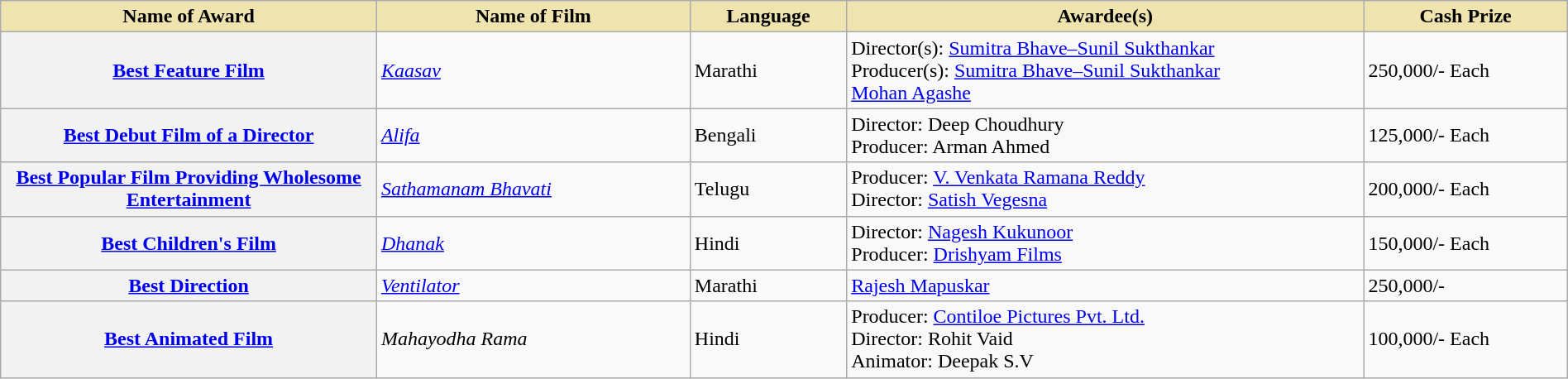<table class="wikitable plainrowheaders" style="width:100%;">
<tr>
<th style="background-color:#EFE4B0;width:24%;">Name of Award</th>
<th style="background-color:#EFE4B0;width:20%;">Name of Film</th>
<th style="background-color:#EFE4B0;width:10%;">Language</th>
<th style="background-color:#EFE4B0;width:33%;">Awardee(s)</th>
<th style="background-color:#EFE4B0;width:16%;">Cash Prize</th>
</tr>
<tr>
<th scope="row"><a href='#'>Best Feature Film</a></th>
<td><em><a href='#'>Kaasav</a></em></td>
<td>Marathi</td>
<td>Director(s): <a href='#'>Sumitra Bhave–Sunil Sukthankar</a><br>Producer(s): <a href='#'>Sumitra Bhave–Sunil Sukthankar</a><br><a href='#'>Mohan Agashe</a></td>
<td> 250,000/- Each</td>
</tr>
<tr>
<th scope="row"><a href='#'>Best Debut Film of a Director</a></th>
<td><em><a href='#'>Alifa</a></em></td>
<td>Bengali</td>
<td>Director: Deep Choudhury<br>Producer: Arman Ahmed</td>
<td> 125,000/- Each</td>
</tr>
<tr>
<th scope="row"><a href='#'>Best Popular Film Providing Wholesome Entertainment</a></th>
<td><em><a href='#'>Sathamanam Bhavati</a></em></td>
<td>Telugu</td>
<td>Producer: <a href='#'>V. Venkata Ramana Reddy</a><br>Director: <a href='#'>Satish Vegesna</a></td>
<td> 200,000/- Each</td>
</tr>
<tr>
<th scope="row"><a href='#'>Best Children's Film</a></th>
<td><em><a href='#'>Dhanak</a></em></td>
<td>Hindi</td>
<td>Director: <a href='#'>Nagesh Kukunoor</a><br>Producer: <a href='#'>Drishyam Films</a></td>
<td> 150,000/- Each</td>
</tr>
<tr>
<th scope="row"><a href='#'>Best Direction</a></th>
<td><em><a href='#'>Ventilator</a></em></td>
<td>Marathi</td>
<td><a href='#'>Rajesh Mapuskar</a></td>
<td> 250,000/-</td>
</tr>
<tr>
<th scope="row"><a href='#'>Best Animated Film</a></th>
<td><em>Mahayodha Rama</em></td>
<td>Hindi</td>
<td>Producer: <a href='#'>Contiloe Pictures Pvt. Ltd.</a> <br>Director: Rohit Vaid <br> Animator: Deepak S.V</td>
<td> 100,000/- Each</td>
</tr>
</table>
